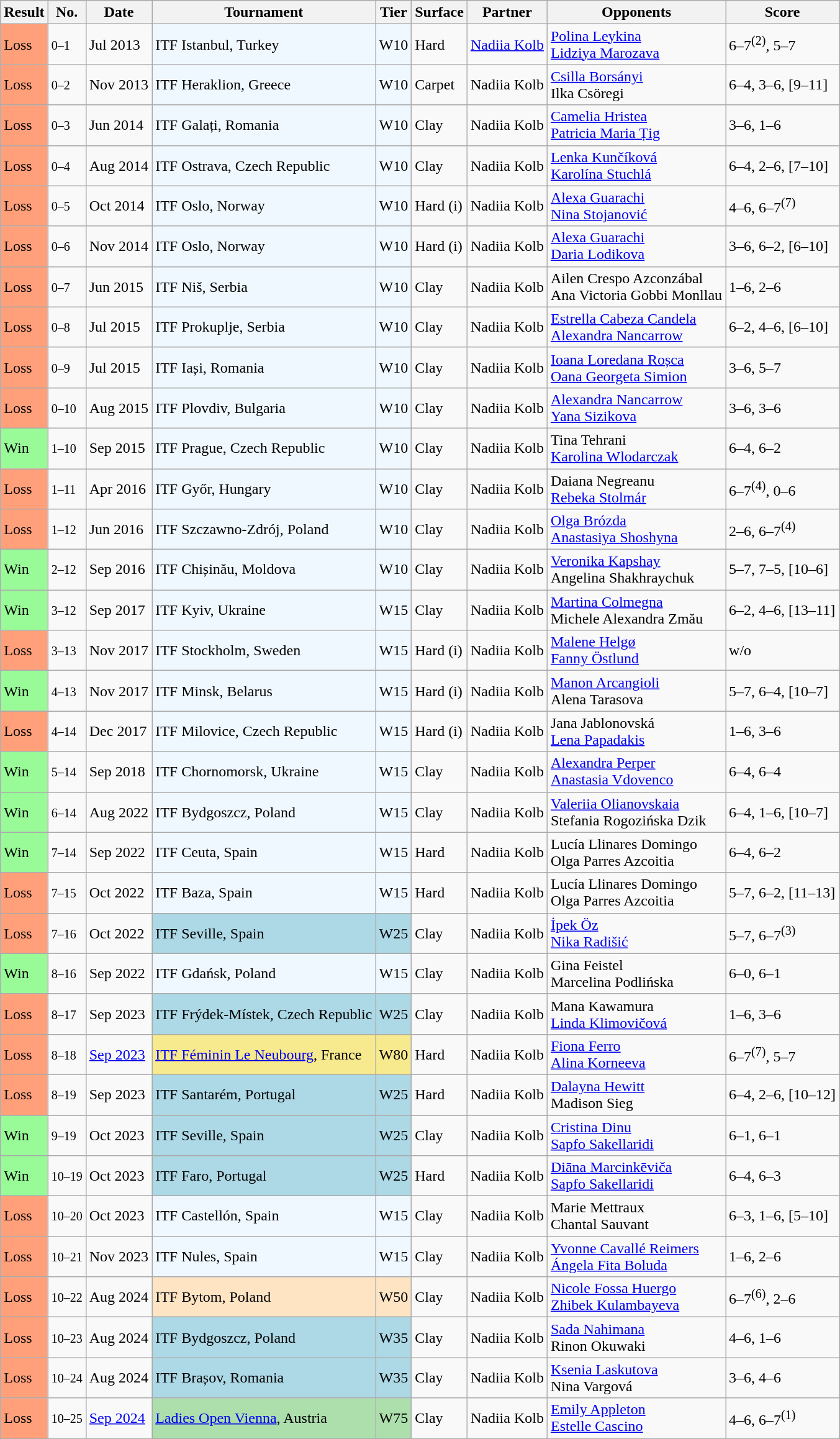<table class="sortable wikitable">
<tr>
<th>Result</th>
<th>No.</th>
<th>Date</th>
<th>Tournament</th>
<th>Tier</th>
<th>Surface</th>
<th>Partner</th>
<th>Opponents</th>
<th class="unsortable">Score</th>
</tr>
<tr>
<td style="background:#ffa07a;">Loss</td>
<td><small>0–1</small></td>
<td>Jul 2013</td>
<td style="background:#f0f8ff;">ITF Istanbul, Turkey</td>
<td style="background:#f0f8ff;">W10</td>
<td>Hard</td>
<td> <a href='#'>Nadiia Kolb</a></td>
<td> <a href='#'>Polina Leykina</a> <br>  <a href='#'>Lidziya Marozava</a></td>
<td>6–7<sup>(2)</sup>, 5–7</td>
</tr>
<tr>
<td style="background:#ffa07a;">Loss</td>
<td><small>0–2</small></td>
<td>Nov 2013</td>
<td style="background:#f0f8ff;">ITF Heraklion, Greece</td>
<td style="background:#f0f8ff;">W10</td>
<td>Carpet</td>
<td> Nadiia Kolb</td>
<td> <a href='#'>Csilla Borsányi</a> <br>  Ilka Csöregi</td>
<td>6–4, 3–6, [9–11]</td>
</tr>
<tr>
<td style="background:#ffa07a;">Loss</td>
<td><small>0–3</small></td>
<td>Jun 2014</td>
<td style="background:#f0f8ff;">ITF Galați, Romania</td>
<td style="background:#f0f8ff;">W10</td>
<td>Clay</td>
<td> Nadiia Kolb</td>
<td> <a href='#'>Camelia Hristea</a> <br>  <a href='#'>Patricia Maria Țig</a></td>
<td>3–6, 1–6</td>
</tr>
<tr>
<td style="background:#ffa07a;">Loss</td>
<td><small>0–4</small></td>
<td>Aug 2014</td>
<td style="background:#f0f8ff;">ITF Ostrava, Czech Republic</td>
<td style="background:#f0f8ff;">W10</td>
<td>Clay</td>
<td> Nadiia Kolb</td>
<td> <a href='#'>Lenka Kunčíková</a> <br>  <a href='#'>Karolína Stuchlá</a></td>
<td>6–4, 2–6, [7–10]</td>
</tr>
<tr>
<td style="background:#ffa07a;">Loss</td>
<td><small>0–5</small></td>
<td>Oct 2014</td>
<td style="background:#f0f8ff;">ITF Oslo, Norway</td>
<td style="background:#f0f8ff;">W10</td>
<td>Hard (i)</td>
<td> Nadiia Kolb</td>
<td> <a href='#'>Alexa Guarachi</a> <br>  <a href='#'>Nina Stojanović</a></td>
<td>4–6, 6–7<sup>(7)</sup></td>
</tr>
<tr>
<td style="background:#ffa07a;">Loss</td>
<td><small>0–6</small></td>
<td>Nov 2014</td>
<td style="background:#f0f8ff;">ITF Oslo, Norway</td>
<td style="background:#f0f8ff;">W10</td>
<td>Hard (i)</td>
<td> Nadiia Kolb</td>
<td> <a href='#'>Alexa Guarachi</a> <br>  <a href='#'>Daria Lodikova</a></td>
<td>3–6, 6–2, [6–10]</td>
</tr>
<tr>
<td style="background:#ffa07a;">Loss</td>
<td><small>0–7</small></td>
<td>Jun 2015</td>
<td style="background:#f0f8ff;">ITF Niš, Serbia</td>
<td style="background:#f0f8ff;">W10</td>
<td>Clay</td>
<td> Nadiia Kolb</td>
<td> Ailen Crespo Azconzábal <br>  Ana Victoria Gobbi Monllau</td>
<td>1–6, 2–6</td>
</tr>
<tr>
<td style="background:#ffa07a;">Loss</td>
<td><small>0–8</small></td>
<td>Jul 2015</td>
<td style="background:#f0f8ff;">ITF Prokuplje, Serbia</td>
<td style="background:#f0f8ff;">W10</td>
<td>Clay</td>
<td> Nadiia Kolb</td>
<td> <a href='#'>Estrella Cabeza Candela</a> <br>  <a href='#'>Alexandra Nancarrow</a></td>
<td>6–2, 4–6, [6–10]</td>
</tr>
<tr>
<td style="background:#ffa07a;">Loss</td>
<td><small>0–9</small></td>
<td>Jul 2015</td>
<td style="background:#f0f8ff;">ITF Iași, Romania</td>
<td style="background:#f0f8ff;">W10</td>
<td>Clay</td>
<td> Nadiia Kolb</td>
<td> <a href='#'>Ioana Loredana Roșca</a><br> <a href='#'>Oana Georgeta Simion</a></td>
<td>3–6, 5–7</td>
</tr>
<tr>
<td style="background:#ffa07a;">Loss</td>
<td><small>0–10</small></td>
<td>Aug 2015</td>
<td style="background:#f0f8ff;">ITF Plovdiv, Bulgaria</td>
<td style="background:#f0f8ff;">W10</td>
<td>Clay</td>
<td> Nadiia Kolb</td>
<td> <a href='#'>Alexandra Nancarrow</a><br> <a href='#'>Yana Sizikova</a></td>
<td>3–6, 3–6</td>
</tr>
<tr>
<td style="background:#98fb98;">Win</td>
<td><small>1–10</small></td>
<td>Sep 2015</td>
<td style="background:#f0f8ff;">ITF Prague, Czech Republic</td>
<td style="background:#f0f8ff;">W10</td>
<td>Clay</td>
<td> Nadiia Kolb</td>
<td> Tina Tehrani <br>  <a href='#'>Karolina Wlodarczak</a></td>
<td>6–4, 6–2</td>
</tr>
<tr>
<td style="background:#ffa07a;">Loss</td>
<td><small>1–11</small></td>
<td>Apr 2016</td>
<td style="background:#f0f8ff;">ITF Győr, Hungary</td>
<td style="background:#f0f8ff;">W10</td>
<td>Clay</td>
<td> Nadiia Kolb</td>
<td> Daiana Negreanu <br>  <a href='#'>Rebeka Stolmár</a></td>
<td>6–7<sup>(4)</sup>, 0–6</td>
</tr>
<tr>
<td style="background:#ffa07a;">Loss</td>
<td><small>1–12</small></td>
<td>Jun 2016</td>
<td style="background:#f0f8ff;">ITF Szczawno-Zdrój, Poland</td>
<td style="background:#f0f8ff;">W10</td>
<td>Clay</td>
<td> Nadiia Kolb</td>
<td> <a href='#'>Olga Brózda</a> <br>  <a href='#'>Anastasiya Shoshyna</a></td>
<td>2–6, 6–7<sup>(4)</sup></td>
</tr>
<tr>
<td style="background:#98fb98;">Win</td>
<td><small>2–12</small></td>
<td>Sep 2016</td>
<td style="background:#f0f8ff;">ITF Chișinău, Moldova</td>
<td style="background:#f0f8ff;">W10</td>
<td>Clay</td>
<td> Nadiia Kolb</td>
<td> <a href='#'>Veronika Kapshay</a> <br>  Angelina Shakhraychuk</td>
<td>5–7, 7–5, [10–6]</td>
</tr>
<tr>
<td style="background:#98fb98;">Win</td>
<td><small>3–12</small></td>
<td>Sep 2017</td>
<td bgcolor=f0f8ff>ITF Kyiv, Ukraine</td>
<td bgcolor=f0f8ff>W15</td>
<td>Clay</td>
<td> Nadiia Kolb</td>
<td> <a href='#'>Martina Colmegna</a> <br>  Michele Alexandra Zmău</td>
<td>6–2, 4–6, [13–11]</td>
</tr>
<tr>
<td style=background:#FFA07A>Loss</td>
<td><small>3–13</small></td>
<td>Nov 2017</td>
<td style="background:#f0f8ff;">ITF Stockholm, Sweden</td>
<td style="background:#f0f8ff;">W15</td>
<td>Hard (i)</td>
<td> Nadiia Kolb</td>
<td> <a href='#'>Malene Helgø</a> <br>  <a href='#'>Fanny Östlund</a></td>
<td>w/o</td>
</tr>
<tr>
<td style="background:#98fb98;">Win</td>
<td><small>4–13</small></td>
<td>Nov 2017</td>
<td style="background:#f0f8ff;">ITF Minsk, Belarus</td>
<td style="background:#f0f8ff;">W15</td>
<td>Hard (i)</td>
<td> Nadiia Kolb</td>
<td> <a href='#'>Manon Arcangioli</a> <br>  Alena Tarasova</td>
<td>5–7, 6–4, [10–7]</td>
</tr>
<tr>
<td style="background:#ffa07a;">Loss</td>
<td><small>4–14</small></td>
<td>Dec 2017</td>
<td bgcolor=f0f8ff>ITF Milovice, Czech Republic</td>
<td bgcolor=f0f8ff>W15</td>
<td>Hard (i)</td>
<td> Nadiia Kolb</td>
<td> Jana Jablonovská <br>  <a href='#'>Lena Papadakis</a></td>
<td>1–6, 3–6</td>
</tr>
<tr>
<td style="background:#98fb98;">Win</td>
<td><small>5–14</small></td>
<td>Sep 2018</td>
<td bgcolor=f0f8ff>ITF Chornomorsk, Ukraine</td>
<td bgcolor=f0f8ff>W15</td>
<td>Clay</td>
<td> Nadiia Kolb</td>
<td> <a href='#'>Alexandra Perper</a> <br>  <a href='#'>Anastasia Vdovenco</a></td>
<td>6–4, 6–4</td>
</tr>
<tr>
<td style="background:#98fb98;">Win</td>
<td><small>6–14</small></td>
<td>Aug 2022</td>
<td style="background:#f0f8ff;">ITF Bydgoszcz, Poland</td>
<td style="background:#f0f8ff;">W15</td>
<td>Clay</td>
<td> Nadiia Kolb</td>
<td> <a href='#'>Valeriia Olianovskaia</a> <br> Stefania Rogozińska Dzik</td>
<td>6–4, 1–6, [10–7]</td>
</tr>
<tr>
<td style="background:#98fb98;">Win</td>
<td><small>7–14</small></td>
<td>Sep 2022</td>
<td style="background:#f0f8ff;">ITF Ceuta, Spain</td>
<td style="background:#f0f8ff;">W15</td>
<td>Hard</td>
<td> Nadiia Kolb</td>
<td> Lucía Llinares Domingo <br> Olga Parres Azcoitia</td>
<td>6–4, 6–2</td>
</tr>
<tr>
<td style="background:#ffa07a;">Loss</td>
<td><small>7–15</small></td>
<td>Oct 2022</td>
<td style="background:#f0f8ff;">ITF Baza, Spain</td>
<td style="background:#f0f8ff;">W15</td>
<td>Hard</td>
<td> Nadiia Kolb</td>
<td> Lucía Llinares Domingo <br> Olga Parres Azcoitia</td>
<td>5–7, 6–2, [11–13]</td>
</tr>
<tr>
<td style="background:#ffa07a;">Loss</td>
<td><small>7–16</small></td>
<td>Oct 2022</td>
<td bgcolor=lightblue>ITF Seville, Spain</td>
<td bgcolor=lightblue>W25</td>
<td>Clay</td>
<td> Nadiia Kolb</td>
<td> <a href='#'>İpek Öz</a> <br>  <a href='#'>Nika Radišić</a></td>
<td>5–7, 6–7<sup>(3)</sup></td>
</tr>
<tr>
<td style="background:#98fb98;">Win</td>
<td><small>8–16</small></td>
<td>Sep 2022</td>
<td style="background:#f0f8ff;">ITF Gdańsk, Poland</td>
<td style="background:#f0f8ff;">W15</td>
<td>Clay</td>
<td> Nadiia Kolb</td>
<td> Gina Feistel <br> Marcelina Podlińska</td>
<td>6–0, 6–1</td>
</tr>
<tr>
<td style="background:#ffa07a;">Loss</td>
<td><small>8–17</small></td>
<td>Sep 2023</td>
<td style="background:lightblue;">ITF Frýdek-Místek, Czech Republic</td>
<td style="background:lightblue;">W25</td>
<td>Clay</td>
<td> Nadiia Kolb</td>
<td> Mana Kawamura <br> <a href='#'>Linda Klimovičová</a></td>
<td>1–6, 3–6</td>
</tr>
<tr>
<td style="background:#ffa07a;">Loss</td>
<td><small>8–18</small></td>
<td><a href='#'>Sep 2023</a></td>
<td bgcolor=f7e98e><a href='#'>ITF Féminin Le Neubourg</a>, France</td>
<td bgcolor=f7e98e>W80</td>
<td>Hard</td>
<td> Nadiia Kolb</td>
<td> <a href='#'>Fiona Ferro</a> <br>  <a href='#'>Alina Korneeva</a></td>
<td>6–7<sup>(7)</sup>, 5–7</td>
</tr>
<tr>
<td style="background:#ffa07a;">Loss</td>
<td><small>8–19</small></td>
<td>Sep 2023</td>
<td style="background:lightblue;">ITF Santarém, Portugal</td>
<td style="background:lightblue;">W25</td>
<td>Hard</td>
<td> Nadiia Kolb</td>
<td> <a href='#'>Dalayna Hewitt</a> <br>  Madison Sieg</td>
<td>6–4, 2–6, [10–12]</td>
</tr>
<tr>
<td style="background:#98fb98;">Win</td>
<td><small>9–19</small></td>
<td>Oct 2023</td>
<td style="background:lightblue;">ITF Seville, Spain</td>
<td style="background:lightblue;">W25</td>
<td>Clay</td>
<td> Nadiia Kolb</td>
<td> <a href='#'>Cristina Dinu</a> <br> <a href='#'>Sapfo Sakellaridi</a></td>
<td>6–1, 6–1</td>
</tr>
<tr>
<td style="background:#98fb98;">Win</td>
<td><small>10–19</small></td>
<td>Oct 2023</td>
<td style="background:lightblue;">ITF Faro, Portugal</td>
<td style="background:lightblue;">W25</td>
<td>Hard</td>
<td> Nadiia Kolb</td>
<td> <a href='#'>Diāna Marcinkēviča</a> <br> <a href='#'>Sapfo Sakellaridi</a></td>
<td>6–4, 6–3</td>
</tr>
<tr>
<td style="background:#ffa07a;">Loss</td>
<td><small>10–20</small></td>
<td>Oct 2023</td>
<td style="background:#f0f8ff;">ITF Castellón, Spain</td>
<td style="background:#f0f8ff;">W15</td>
<td>Clay</td>
<td> Nadiia Kolb</td>
<td> Marie Mettraux <br> Chantal Sauvant</td>
<td>6–3, 1–6, [5–10]</td>
</tr>
<tr>
<td style="background:#ffa07a;">Loss</td>
<td><small>10–21</small></td>
<td>Nov 2023</td>
<td style="background:#f0f8ff;">ITF Nules, Spain</td>
<td style="background:#f0f8ff;">W15</td>
<td>Clay</td>
<td> Nadiia Kolb</td>
<td> <a href='#'>Yvonne Cavallé Reimers</a> <br> <a href='#'>Ángela Fita Boluda</a></td>
<td>1–6, 2–6</td>
</tr>
<tr>
<td style="background:#ffa07a;">Loss</td>
<td><small>10–22</small></td>
<td>Aug 2024</td>
<td style="background:#ffe4c4;">ITF Bytom, Poland</td>
<td style="background:#ffe4c4;">W50</td>
<td>Clay</td>
<td> Nadiia Kolb</td>
<td> <a href='#'>Nicole Fossa Huergo</a> <br>  <a href='#'>Zhibek Kulambayeva</a></td>
<td>6–7<sup>(6)</sup>, 2–6</td>
</tr>
<tr>
<td style="background:#ffa07a;">Loss</td>
<td><small>10–23</small></td>
<td>Aug 2024</td>
<td style="background:lightblue;">ITF Bydgoszcz, Poland</td>
<td style="background:lightblue;">W35</td>
<td>Clay</td>
<td> Nadiia Kolb</td>
<td> <a href='#'>Sada Nahimana</a> <br>  Rinon Okuwaki</td>
<td>4–6, 1–6</td>
</tr>
<tr>
<td style="background:#ffa07a;">Loss</td>
<td><small>10–24</small></td>
<td>Aug 2024</td>
<td style="background:lightblue;">ITF Brașov, Romania</td>
<td style="background:lightblue;">W35</td>
<td>Clay</td>
<td> Nadiia Kolb</td>
<td> <a href='#'>Ksenia Laskutova</a> <br>  Nina Vargová</td>
<td>3–6, 4–6</td>
</tr>
<tr>
<td style="background:#ffa07a;">Loss</td>
<td><small>10–25</small></td>
<td><a href='#'>Sep 2024</a></td>
<td style="background:#addfad;"><a href='#'>Ladies Open Vienna</a>, Austria</td>
<td style="background:#addfad;">W75</td>
<td>Clay</td>
<td> Nadiia Kolb</td>
<td> <a href='#'>Emily Appleton</a> <br>  <a href='#'>Estelle Cascino</a></td>
<td>4–6, 6–7<sup>(1)</sup></td>
</tr>
</table>
